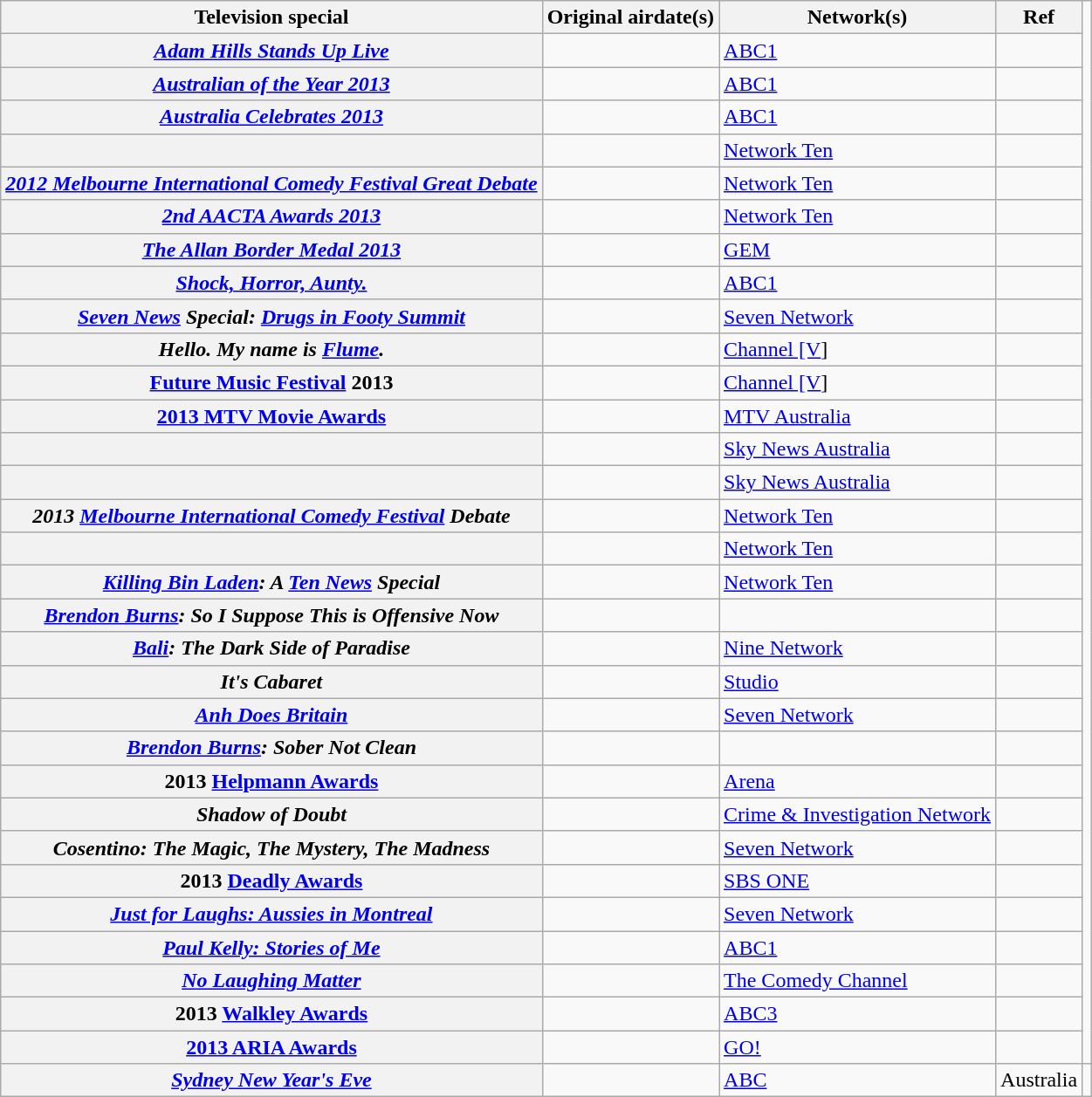<table class="wikitable plainrowheaders sortable">
<tr>
<th scope="col">Television special</th>
<th scope="col">Original airdate(s)</th>
<th scope="col">Network(s)</th>
<th scope="col" class="unsortable">Ref</th>
</tr>
<tr>
<th scope="row"><em><a href='#'>Adam Hills Stands Up Live</a></em></th>
<td align=center></td>
<td><a href='#'>ABC1</a></td>
<td align=center></td>
</tr>
<tr>
<th scope="row"><em><a href='#'>Australian of the Year 2013</a></em></th>
<td align=center></td>
<td><a href='#'>ABC1</a></td>
<td align=center></td>
</tr>
<tr>
<th scope="row"><em><a href='#'>Australia Celebrates 2013</a></em></th>
<td align=center></td>
<td><a href='#'>ABC1</a></td>
<td align=center></td>
</tr>
<tr>
<th scope="row"><em></em></th>
<td align=center></td>
<td><a href='#'>Network Ten</a></td>
<td align=center></td>
</tr>
<tr>
<th scope="row"><em><a href='#'>2012 Melbourne International Comedy Festival Great Debate</a></em></th>
<td align=center></td>
<td><a href='#'>Network Ten</a></td>
<td align=center></td>
</tr>
<tr>
<th scope="row"><em><a href='#'>2nd AACTA Awards 2013</a></em></th>
<td align=center></td>
<td><a href='#'>Network Ten</a></td>
<td align=center></td>
</tr>
<tr>
<th scope="row"><em><a href='#'>The Allan Border Medal 2013</a></em></th>
<td align=center></td>
<td><a href='#'>GEM</a></td>
<td align=center></td>
</tr>
<tr>
<th scope="row"><em><a href='#'>Shock, Horror, Aunty.</a></em></th>
<td align=center></td>
<td><a href='#'>ABC1</a></td>
<td align=center></td>
</tr>
<tr>
<th scope="row"><em><a href='#'>Seven News</a> Special: <a href='#'>Drugs in Footy Summit</a></em></th>
<td align=center></td>
<td><a href='#'>Seven Network</a></td>
<td align=center></td>
</tr>
<tr>
<th scope="row"><em>Hello. My name is <a href='#'>Flume</a>.</em></th>
<td align=center></td>
<td><a href='#'>Channel [V</a>]</td>
<td align=center></td>
</tr>
<tr>
<th scope="row"><a href='#'>Future Music Festival</a> 2013</th>
<td align=center></td>
<td><a href='#'>Channel [V</a>]</td>
<td align=center></td>
</tr>
<tr>
<th scope="row"><a href='#'>2013 MTV Movie Awards</a></th>
<td align=center></td>
<td><a href='#'>MTV Australia</a></td>
<td align=center></td>
</tr>
<tr>
<th scope="row"><em></em></th>
<td align=center></td>
<td><a href='#'>Sky News Australia</a></td>
<td align=center></td>
</tr>
<tr>
<th scope="row"><em></em></th>
<td align=center></td>
<td><a href='#'>Sky News Australia</a></td>
<td align=center></td>
</tr>
<tr>
<th scope="row"><em>2013 <a href='#'>Melbourne International Comedy Festival</a> Debate</em></th>
<td align=center></td>
<td><a href='#'>Network Ten</a></td>
<td align=center></td>
</tr>
<tr>
<th scope="row"><em></em></th>
<td align=center></td>
<td><a href='#'>Network Ten</a></td>
<td align=center></td>
</tr>
<tr>
<th scope="row"><em><a href='#'>Killing Bin Laden</a>: A <a href='#'>Ten News</a> Special</em></th>
<td align=center></td>
<td><a href='#'>Network Ten</a></td>
<td align=center></td>
</tr>
<tr>
<th scope="row"><em><a href='#'>Brendon Burns</a>: So I Suppose This is Offensive Now</em></th>
<td align=center></td>
<td></td>
<td align=center></td>
</tr>
<tr>
<th scope="row"><em><a href='#'>Bali</a>: The Dark Side of Paradise</em></th>
<td align=center></td>
<td><a href='#'>Nine Network</a></td>
<td align=center></td>
</tr>
<tr>
<th scope="row"><em>It's Cabaret</em></th>
<td align=center></td>
<td><a href='#'>Studio</a></td>
<td align=center></td>
</tr>
<tr>
<th scope="row"><em><a href='#'>Anh Does Britain</a></em></th>
<td align=center></td>
<td><a href='#'>Seven Network</a></td>
<td align=center></td>
</tr>
<tr>
<th scope="row"><em><a href='#'>Brendon Burns</a>: Sober Not Clean</em></th>
<td align=center></td>
<td></td>
<td align=center></td>
</tr>
<tr>
<th scope="row">2013 <a href='#'>Helpmann Awards</a></th>
<td align=center></td>
<td><a href='#'>Arena</a></td>
<td align=center></td>
</tr>
<tr>
<th scope="row"><em>Shadow of Doubt</em></th>
<td align=center></td>
<td><a href='#'>Crime & Investigation Network</a></td>
<td align=center></td>
</tr>
<tr>
<th scope="row"><em>Cosentino: The Magic, The Mystery, The Madness</em></th>
<td align=center></td>
<td><a href='#'>Seven Network</a></td>
<td align=center></td>
</tr>
<tr>
<th scope="row">2013 <a href='#'>Deadly Awards</a></th>
<td align=center></td>
<td><a href='#'>SBS ONE</a></td>
<td align=center></td>
</tr>
<tr>
<th scope="row"><em><a href='#'>Just for Laughs: Aussies in Montreal</a></em></th>
<td align=center></td>
<td><a href='#'>Seven Network</a></td>
<td align=center></td>
</tr>
<tr>
<th scope="row"><em><a href='#'>Paul Kelly: Stories of Me</a></em></th>
<td align=center></td>
<td><a href='#'>ABC1</a></td>
<td align=center></td>
</tr>
<tr>
<th scope="row"><em><a href='#'>No Laughing Matter</a></em></th>
<td align=center></td>
<td><a href='#'>The Comedy Channel</a></td>
<td align=center></td>
</tr>
<tr>
<th scope="row">2013 <a href='#'>Walkley Awards</a></th>
<td align=center></td>
<td><a href='#'>ABC3</a></td>
<td align=center></td>
</tr>
<tr>
<th scope="row"><a href='#'>2013 ARIA Awards</a></th>
<td align=center></td>
<td><a href='#'>GO!</a></td>
<td align=center></td>
</tr>
<tr>
<th scope="row"><em><a href='#'>Sydney New Year's Eve</a></em></th>
<td align=center></td>
<td><a href='#'>ABC</a></td>
<td>Australia</td>
<td align=center></td>
</tr>
</table>
